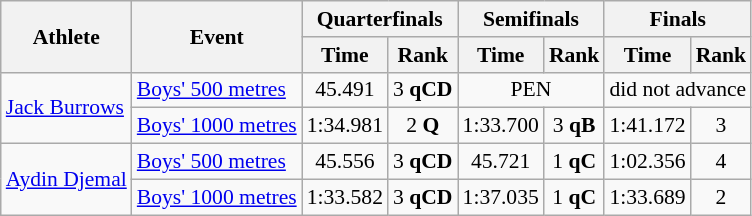<table class="wikitable" style="font-size:90%;">
<tr>
<th rowspan=2>Athlete</th>
<th rowspan=2>Event</th>
<th colspan=2>Quarterfinals</th>
<th colspan=2>Semifinals</th>
<th colspan=2>Finals</th>
</tr>
<tr>
<th>Time</th>
<th>Rank</th>
<th>Time</th>
<th>Rank</th>
<th>Time</th>
<th>Rank</th>
</tr>
<tr>
<td rowspan=2><a href='#'>Jack Burrows</a></td>
<td><a href='#'>Boys' 500 metres</a></td>
<td align=center>45.491</td>
<td align=center>3 <strong>qCD</strong></td>
<td align=center colspan=2>PEN</td>
<td align=center colspan=2>did not advance</td>
</tr>
<tr>
<td><a href='#'>Boys' 1000 metres</a></td>
<td align=center>1:34.981</td>
<td align=center>2 <strong>Q</strong></td>
<td align=center>1:33.700</td>
<td align=center>3 <strong>qB</strong></td>
<td align=center>1:41.172</td>
<td align=center>3</td>
</tr>
<tr>
<td rowspan=2><a href='#'>Aydin Djemal</a></td>
<td><a href='#'>Boys' 500 metres</a></td>
<td align=center>45.556</td>
<td align=center>3 <strong>qCD</strong></td>
<td align=center>45.721</td>
<td align=center>1 <strong>qC</strong></td>
<td align=center>1:02.356</td>
<td align=center>4</td>
</tr>
<tr>
<td><a href='#'>Boys' 1000 metres</a></td>
<td align=center>1:33.582</td>
<td align=center>3 <strong>qCD</strong></td>
<td align=center>1:37.035</td>
<td align=center>1 <strong>qC</strong></td>
<td align=center>1:33.689</td>
<td align=center>2</td>
</tr>
</table>
